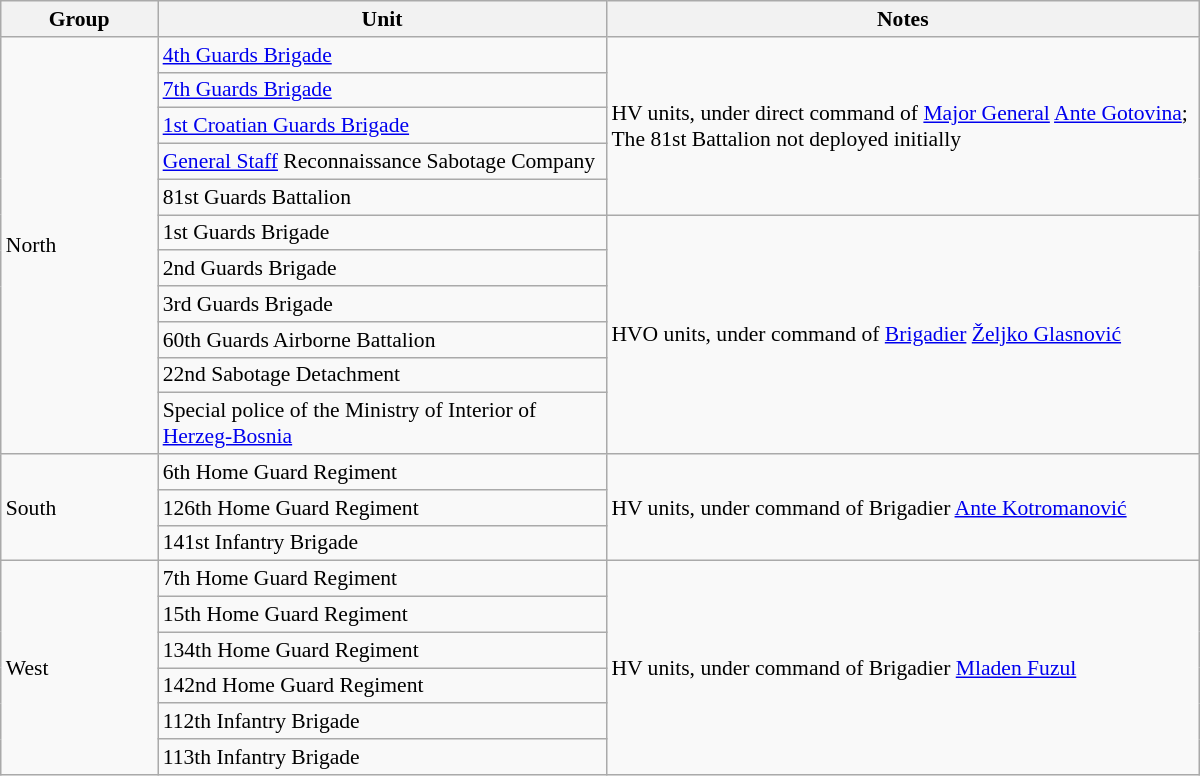<table class="plainrowheaders wikitable collapsible collapsed" style="cellspacing=2px; text-align:left; font-size:90%;" width=800px>
<tr style="font-size:100%; text-align:right;">
<th style="width:100px;" scope="col">Group</th>
<th style="width:300px;" scope="col">Unit</th>
<th style="width:400px;" scope="col">Notes</th>
</tr>
<tr>
<td rowspan=11>North</td>
<td><a href='#'>4th Guards Brigade</a></td>
<td rowspan=5>HV units, under direct command of <a href='#'>Major General</a> <a href='#'>Ante Gotovina</a>; The 81st Battalion not deployed initially</td>
</tr>
<tr>
<td><a href='#'>7th Guards Brigade</a></td>
</tr>
<tr>
<td><a href='#'>1st Croatian Guards Brigade</a></td>
</tr>
<tr>
<td><a href='#'>General Staff</a> Reconnaissance Sabotage Company</td>
</tr>
<tr>
<td>81st Guards Battalion</td>
</tr>
<tr>
<td>1st Guards Brigade</td>
<td rowspan=6>HVO units, under command of <a href='#'>Brigadier</a> <a href='#'>Željko Glasnović</a></td>
</tr>
<tr>
<td>2nd Guards Brigade</td>
</tr>
<tr>
<td>3rd Guards Brigade</td>
</tr>
<tr>
<td>60th Guards Airborne Battalion</td>
</tr>
<tr>
<td>22nd Sabotage Detachment</td>
</tr>
<tr>
<td>Special police of the Ministry of Interior of <a href='#'>Herzeg-Bosnia</a></td>
</tr>
<tr>
<td rowspan=3>South</td>
<td>6th Home Guard Regiment</td>
<td rowspan=3>HV units, under command of Brigadier <a href='#'>Ante Kotromanović</a></td>
</tr>
<tr>
<td>126th Home Guard Regiment</td>
</tr>
<tr>
<td>141st Infantry Brigade</td>
</tr>
<tr>
<td rowspan=6>West</td>
<td>7th Home Guard Regiment</td>
<td rowspan=6>HV units, under command of Brigadier <a href='#'>Mladen Fuzul</a></td>
</tr>
<tr>
<td>15th Home Guard Regiment</td>
</tr>
<tr>
<td>134th Home Guard Regiment</td>
</tr>
<tr>
<td>142nd Home Guard Regiment</td>
</tr>
<tr>
<td>112th Infantry Brigade</td>
</tr>
<tr>
<td>113th Infantry Brigade</td>
</tr>
</table>
